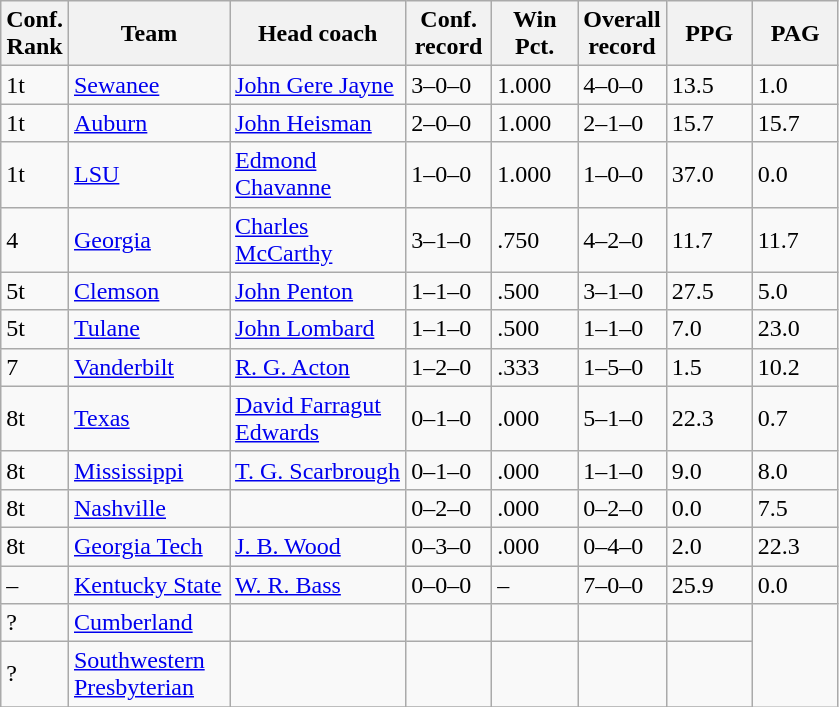<table class="sortable wikitable">
<tr>
<th width="25">Conf. Rank</th>
<th width="100">Team</th>
<th width="110">Head coach</th>
<th width="50">Conf. record</th>
<th width="50">Win Pct.</th>
<th width="50">Overall record</th>
<th width="50">PPG</th>
<th width="50">PAG</th>
</tr>
<tr align="left" bgcolor="">
<td>1t</td>
<td><a href='#'>Sewanee</a></td>
<td><a href='#'>John Gere Jayne</a></td>
<td>3–0–0</td>
<td>1.000</td>
<td>4–0–0</td>
<td>13.5</td>
<td>1.0</td>
</tr>
<tr align="left" bgcolor="">
<td>1t</td>
<td><a href='#'>Auburn</a></td>
<td><a href='#'>John Heisman</a></td>
<td>2–0–0</td>
<td>1.000</td>
<td>2–1–0</td>
<td>15.7</td>
<td>15.7</td>
</tr>
<tr align="left" bgcolor="">
<td>1t</td>
<td><a href='#'>LSU</a></td>
<td><a href='#'>Edmond Chavanne</a></td>
<td>1–0–0</td>
<td>1.000</td>
<td>1–0–0</td>
<td>37.0</td>
<td>0.0</td>
</tr>
<tr align="left" bgcolor="">
<td>4</td>
<td><a href='#'>Georgia</a></td>
<td><a href='#'>Charles McCarthy</a></td>
<td>3–1–0</td>
<td>.750</td>
<td>4–2–0</td>
<td>11.7</td>
<td>11.7</td>
</tr>
<tr align="left" bgcolor="">
<td>5t</td>
<td><a href='#'>Clemson</a></td>
<td><a href='#'>John Penton</a></td>
<td>1–1–0</td>
<td>.500</td>
<td>3–1–0</td>
<td>27.5</td>
<td>5.0</td>
</tr>
<tr align="left" bgcolor="">
<td>5t</td>
<td><a href='#'>Tulane</a></td>
<td><a href='#'>John Lombard</a></td>
<td>1–1–0</td>
<td>.500</td>
<td>1–1–0</td>
<td>7.0</td>
<td>23.0</td>
</tr>
<tr align="left" bgcolor="">
<td>7</td>
<td><a href='#'>Vanderbilt</a></td>
<td><a href='#'>R. G. Acton</a></td>
<td>1–2–0</td>
<td>.333</td>
<td>1–5–0</td>
<td>1.5</td>
<td>10.2</td>
</tr>
<tr align="left" bgcolor="">
<td>8t</td>
<td><a href='#'>Texas</a></td>
<td><a href='#'>David Farragut Edwards</a></td>
<td>0–1–0</td>
<td>.000</td>
<td>5–1–0</td>
<td>22.3</td>
<td>0.7</td>
</tr>
<tr align="left" bgcolor="">
<td>8t</td>
<td><a href='#'>Mississippi</a></td>
<td><a href='#'>T. G. Scarbrough</a></td>
<td>0–1–0</td>
<td>.000</td>
<td>1–1–0</td>
<td>9.0</td>
<td>8.0</td>
</tr>
<tr align="left" bgcolor="">
<td>8t</td>
<td><a href='#'>Nashville</a></td>
<td></td>
<td>0–2–0</td>
<td>.000</td>
<td>0–2–0</td>
<td>0.0</td>
<td>7.5</td>
</tr>
<tr align="left" bgcolor="">
<td>8t</td>
<td><a href='#'>Georgia Tech</a></td>
<td><a href='#'>J. B. Wood</a></td>
<td>0–3–0</td>
<td>.000</td>
<td>0–4–0</td>
<td>2.0</td>
<td>22.3</td>
</tr>
<tr align="left" bgcolor="">
<td>–</td>
<td><a href='#'>Kentucky State</a></td>
<td><a href='#'>W. R. Bass</a></td>
<td>0–0–0</td>
<td>–</td>
<td>7–0–0</td>
<td>25.9</td>
<td>0.0</td>
</tr>
<tr align="left" bgcolor="">
<td>?</td>
<td><a href='#'>Cumberland</a></td>
<td></td>
<td></td>
<td></td>
<td></td>
<td></td>
</tr>
<tr align="left" bgcolor="">
<td>?</td>
<td><a href='#'>Southwestern Presbyterian</a></td>
<td></td>
<td></td>
<td></td>
<td></td>
<td></td>
</tr>
<tr align="left" bgcolor="">
</tr>
</table>
